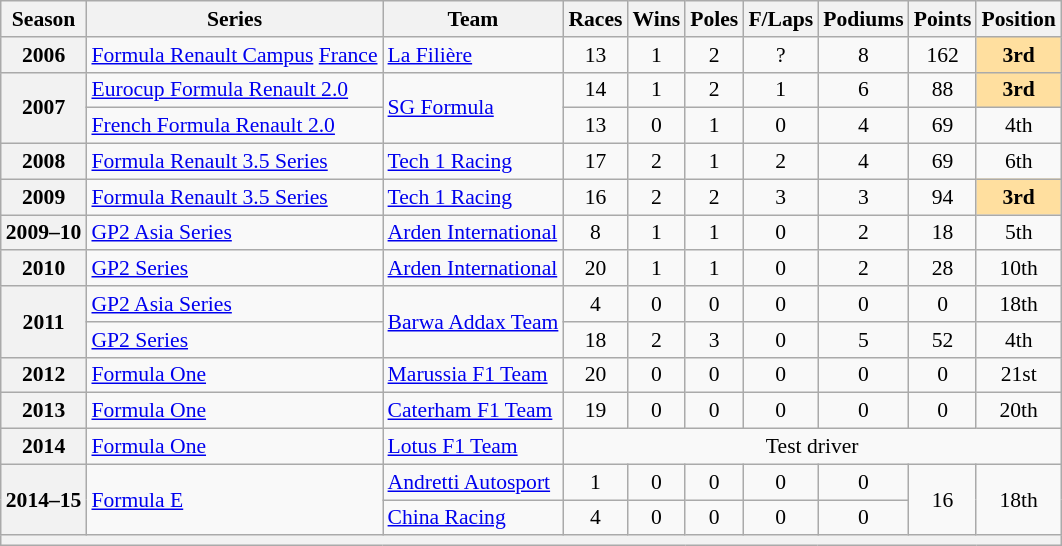<table class="wikitable" style="font-size: 90%; text-align:center">
<tr>
<th>Season</th>
<th>Series</th>
<th>Team</th>
<th>Races</th>
<th>Wins</th>
<th>Poles</th>
<th>F/Laps</th>
<th>Podiums</th>
<th>Points</th>
<th>Position</th>
</tr>
<tr>
<th>2006</th>
<td align=left><a href='#'>Formula Renault Campus</a> <a href='#'>France</a></td>
<td align=left><a href='#'>La Filière</a></td>
<td>13</td>
<td>1</td>
<td>2</td>
<td>?</td>
<td>8</td>
<td>162</td>
<td style="background:#FFDF9F;"><strong>3rd</strong></td>
</tr>
<tr>
<th rowspan=2>2007</th>
<td align=left><a href='#'>Eurocup Formula Renault 2.0</a></td>
<td align=left rowspan=2><a href='#'>SG Formula</a></td>
<td>14</td>
<td>1</td>
<td>2</td>
<td>1</td>
<td>6</td>
<td>88</td>
<td style="background:#FFDF9F;"><strong>3rd</strong></td>
</tr>
<tr>
<td align=left><a href='#'>French Formula Renault 2.0</a></td>
<td>13</td>
<td>0</td>
<td>1</td>
<td>0</td>
<td>4</td>
<td>69</td>
<td>4th</td>
</tr>
<tr>
<th>2008</th>
<td align=left><a href='#'>Formula Renault 3.5 Series</a></td>
<td align=left><a href='#'>Tech 1 Racing</a></td>
<td>17</td>
<td>2</td>
<td>1</td>
<td>2</td>
<td>4</td>
<td>69</td>
<td>6th</td>
</tr>
<tr>
<th>2009</th>
<td align=left><a href='#'>Formula Renault 3.5 Series</a></td>
<td align=left><a href='#'>Tech 1 Racing</a></td>
<td>16</td>
<td>2</td>
<td>2</td>
<td>3</td>
<td>3</td>
<td>94</td>
<td style="background:#FFDF9F;"><strong>3rd</strong></td>
</tr>
<tr>
<th>2009–10</th>
<td align=left><a href='#'>GP2 Asia Series</a></td>
<td align=left><a href='#'>Arden International</a></td>
<td>8</td>
<td>1</td>
<td>1</td>
<td>0</td>
<td>2</td>
<td>18</td>
<td>5th</td>
</tr>
<tr>
<th>2010</th>
<td align=left><a href='#'>GP2 Series</a></td>
<td align=left><a href='#'>Arden International</a></td>
<td>20</td>
<td>1</td>
<td>1</td>
<td>0</td>
<td>2</td>
<td>28</td>
<td>10th</td>
</tr>
<tr>
<th rowspan=2>2011</th>
<td align=left><a href='#'>GP2 Asia Series</a></td>
<td align=left rowspan=2><a href='#'>Barwa Addax Team</a></td>
<td>4</td>
<td>0</td>
<td>0</td>
<td>0</td>
<td>0</td>
<td>0</td>
<td>18th</td>
</tr>
<tr>
<td align=left><a href='#'>GP2 Series</a></td>
<td>18</td>
<td>2</td>
<td>3</td>
<td>0</td>
<td>5</td>
<td>52</td>
<td>4th</td>
</tr>
<tr>
<th>2012</th>
<td align=left><a href='#'>Formula One</a></td>
<td align=left><a href='#'>Marussia F1 Team</a></td>
<td>20</td>
<td>0</td>
<td>0</td>
<td>0</td>
<td>0</td>
<td>0</td>
<td>21st</td>
</tr>
<tr>
<th>2013</th>
<td align=left><a href='#'>Formula One</a></td>
<td align=left><a href='#'>Caterham F1 Team</a></td>
<td>19</td>
<td>0</td>
<td>0</td>
<td>0</td>
<td>0</td>
<td>0</td>
<td>20th</td>
</tr>
<tr>
<th>2014</th>
<td align=left><a href='#'>Formula One</a></td>
<td align=left><a href='#'>Lotus F1 Team</a></td>
<td align="center" colspan=7>Test driver</td>
</tr>
<tr>
<th rowspan=2>2014–15</th>
<td align=left rowspan=2><a href='#'>Formula E</a></td>
<td align=left><a href='#'>Andretti Autosport</a></td>
<td>1</td>
<td>0</td>
<td>0</td>
<td>0</td>
<td>0</td>
<td rowspan=2>16</td>
<td rowspan=2>18th</td>
</tr>
<tr>
<td align=left><a href='#'>China Racing</a></td>
<td>4</td>
<td>0</td>
<td>0</td>
<td>0</td>
<td>0</td>
</tr>
<tr>
<th colspan="10"></th>
</tr>
</table>
